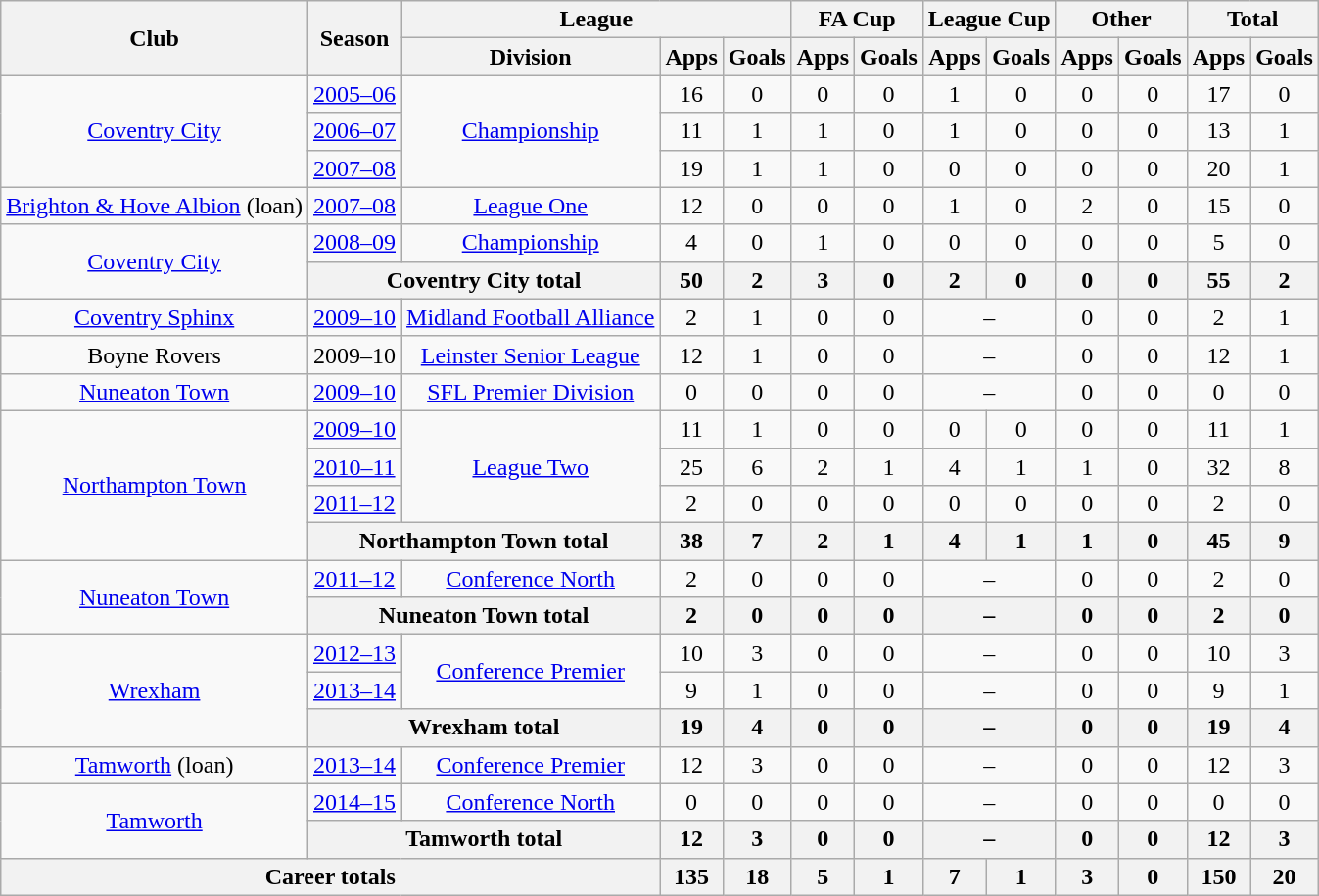<table class="wikitable" style="text-align: center;">
<tr>
<th rowspan="2">Club</th>
<th rowspan="2">Season</th>
<th colspan="3">League</th>
<th colspan="2">FA Cup</th>
<th colspan="2">League Cup</th>
<th colspan="2">Other</th>
<th colspan="2">Total</th>
</tr>
<tr>
<th>Division</th>
<th>Apps</th>
<th>Goals</th>
<th>Apps</th>
<th>Goals</th>
<th>Apps</th>
<th>Goals</th>
<th>Apps</th>
<th>Goals</th>
<th>Apps</th>
<th>Goals</th>
</tr>
<tr>
<td rowspan="3"><a href='#'>Coventry City</a></td>
<td><a href='#'>2005–06</a></td>
<td rowspan="3"><a href='#'>Championship</a></td>
<td>16</td>
<td>0</td>
<td>0</td>
<td>0</td>
<td>1</td>
<td>0</td>
<td>0</td>
<td>0</td>
<td>17</td>
<td>0</td>
</tr>
<tr>
<td><a href='#'>2006–07</a></td>
<td>11</td>
<td>1</td>
<td>1</td>
<td>0</td>
<td>1</td>
<td>0</td>
<td>0</td>
<td>0</td>
<td>13</td>
<td>1</td>
</tr>
<tr>
<td><a href='#'>2007–08</a></td>
<td>19</td>
<td>1</td>
<td>1</td>
<td>0</td>
<td>0</td>
<td>0</td>
<td>0</td>
<td>0</td>
<td>20</td>
<td>1</td>
</tr>
<tr>
<td><a href='#'>Brighton & Hove Albion</a> (loan)</td>
<td><a href='#'>2007–08</a></td>
<td><a href='#'>League One</a></td>
<td>12</td>
<td>0</td>
<td>0</td>
<td>0</td>
<td>1</td>
<td>0</td>
<td>2</td>
<td>0</td>
<td>15</td>
<td>0</td>
</tr>
<tr>
<td rowspan="2"><a href='#'>Coventry City</a></td>
<td><a href='#'>2008–09</a></td>
<td><a href='#'>Championship</a></td>
<td>4</td>
<td>0</td>
<td>1</td>
<td>0</td>
<td>0</td>
<td>0</td>
<td>0</td>
<td>0</td>
<td>5</td>
<td>0</td>
</tr>
<tr>
<th colspan="2">Coventry City total</th>
<th>50</th>
<th>2</th>
<th>3</th>
<th>0</th>
<th>2</th>
<th>0</th>
<th>0</th>
<th>0</th>
<th>55</th>
<th>2</th>
</tr>
<tr>
<td><a href='#'>Coventry Sphinx</a></td>
<td><a href='#'>2009–10</a></td>
<td><a href='#'>Midland Football Alliance</a></td>
<td>2</td>
<td>1</td>
<td>0</td>
<td>0</td>
<td colspan="2">–</td>
<td>0</td>
<td>0</td>
<td>2</td>
<td>1</td>
</tr>
<tr>
<td>Boyne Rovers</td>
<td>2009–10</td>
<td><a href='#'>Leinster Senior League</a></td>
<td>12</td>
<td>1</td>
<td>0</td>
<td>0</td>
<td colspan="2">–</td>
<td>0</td>
<td>0</td>
<td>12</td>
<td>1</td>
</tr>
<tr>
<td><a href='#'>Nuneaton Town</a></td>
<td><a href='#'>2009–10</a></td>
<td><a href='#'>SFL Premier Division</a></td>
<td>0</td>
<td>0</td>
<td>0</td>
<td>0</td>
<td colspan="2">–</td>
<td>0</td>
<td>0</td>
<td>0</td>
<td>0</td>
</tr>
<tr>
<td rowspan="4"><a href='#'>Northampton Town</a></td>
<td><a href='#'>2009–10</a></td>
<td rowspan="3"><a href='#'>League Two</a></td>
<td>11</td>
<td>1</td>
<td>0</td>
<td>0</td>
<td>0</td>
<td>0</td>
<td>0</td>
<td>0</td>
<td>11</td>
<td>1</td>
</tr>
<tr>
<td><a href='#'>2010–11</a></td>
<td>25</td>
<td>6</td>
<td>2</td>
<td>1</td>
<td>4</td>
<td>1</td>
<td>1</td>
<td>0</td>
<td>32</td>
<td>8</td>
</tr>
<tr>
<td><a href='#'>2011–12</a></td>
<td>2</td>
<td>0</td>
<td>0</td>
<td>0</td>
<td>0</td>
<td>0</td>
<td>0</td>
<td>0</td>
<td>2</td>
<td>0</td>
</tr>
<tr>
<th colspan="2">Northampton Town total</th>
<th>38</th>
<th>7</th>
<th>2</th>
<th>1</th>
<th>4</th>
<th>1</th>
<th>1</th>
<th>0</th>
<th>45</th>
<th>9</th>
</tr>
<tr>
<td rowspan="2"><a href='#'>Nuneaton Town</a></td>
<td><a href='#'>2011–12</a></td>
<td><a href='#'>Conference North</a></td>
<td>2</td>
<td>0</td>
<td>0</td>
<td>0</td>
<td colspan="2">–</td>
<td>0</td>
<td>0</td>
<td>2</td>
<td>0</td>
</tr>
<tr>
<th colspan="2">Nuneaton Town total</th>
<th>2</th>
<th>0</th>
<th>0</th>
<th>0</th>
<th colspan="2">–</th>
<th>0</th>
<th>0</th>
<th>2</th>
<th>0</th>
</tr>
<tr>
<td rowspan="3"><a href='#'>Wrexham</a></td>
<td><a href='#'>2012–13</a></td>
<td rowspan="2"><a href='#'>Conference Premier</a></td>
<td>10</td>
<td>3</td>
<td>0</td>
<td>0</td>
<td colspan="2">–</td>
<td>0</td>
<td>0</td>
<td>10</td>
<td>3</td>
</tr>
<tr>
<td><a href='#'>2013–14</a></td>
<td>9</td>
<td>1</td>
<td>0</td>
<td>0</td>
<td colspan="2">–</td>
<td>0</td>
<td>0</td>
<td>9</td>
<td>1</td>
</tr>
<tr>
<th colspan="2">Wrexham total</th>
<th>19</th>
<th>4</th>
<th>0</th>
<th>0</th>
<th colspan="2">–</th>
<th>0</th>
<th>0</th>
<th>19</th>
<th>4</th>
</tr>
<tr>
<td><a href='#'>Tamworth</a> (loan)</td>
<td><a href='#'>2013–14</a></td>
<td><a href='#'>Conference Premier</a></td>
<td>12</td>
<td>3</td>
<td>0</td>
<td>0</td>
<td colspan="2">–</td>
<td>0</td>
<td>0</td>
<td>12</td>
<td>3</td>
</tr>
<tr>
<td rowspan="2"><a href='#'>Tamworth</a></td>
<td><a href='#'>2014–15</a></td>
<td><a href='#'>Conference North</a></td>
<td>0</td>
<td>0</td>
<td>0</td>
<td>0</td>
<td colspan="2">–</td>
<td>0</td>
<td>0</td>
<td>0</td>
<td>0</td>
</tr>
<tr>
<th colspan="2">Tamworth total</th>
<th>12</th>
<th>3</th>
<th>0</th>
<th>0</th>
<th colspan="2">–</th>
<th>0</th>
<th>0</th>
<th>12</th>
<th>3</th>
</tr>
<tr>
<th colspan="3">Career totals</th>
<th>135</th>
<th>18</th>
<th>5</th>
<th>1</th>
<th>7</th>
<th>1</th>
<th>3</th>
<th>0</th>
<th>150</th>
<th>20</th>
</tr>
</table>
